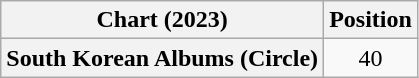<table class="wikitable plainrowheaders" style="text-align:center">
<tr>
<th scope="col">Chart (2023)</th>
<th scope="col">Position</th>
</tr>
<tr>
<th scope="row">South Korean Albums (Circle)</th>
<td>40</td>
</tr>
</table>
